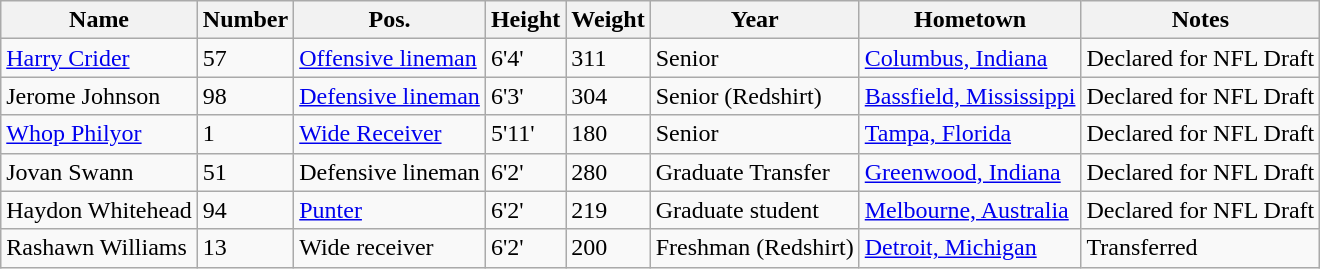<table class="wikitable sortable">
<tr>
<th>Name</th>
<th>Number</th>
<th>Pos.</th>
<th>Height</th>
<th>Weight</th>
<th>Year</th>
<th>Hometown</th>
<th>Notes</th>
</tr>
<tr>
<td><a href='#'>Harry Crider</a></td>
<td>57</td>
<td><a href='#'>Offensive lineman</a></td>
<td>6'4'</td>
<td>311</td>
<td>Senior</td>
<td><a href='#'>Columbus, Indiana</a></td>
<td>Declared for NFL Draft</td>
</tr>
<tr>
<td>Jerome Johnson</td>
<td>98</td>
<td><a href='#'>Defensive lineman</a></td>
<td>6'3'</td>
<td>304</td>
<td>Senior (Redshirt)</td>
<td><a href='#'>Bassfield, Mississippi</a></td>
<td>Declared for NFL Draft</td>
</tr>
<tr>
<td><a href='#'>Whop Philyor</a></td>
<td>1</td>
<td><a href='#'>Wide Receiver</a></td>
<td>5'11'</td>
<td>180</td>
<td>Senior</td>
<td><a href='#'>Tampa, Florida</a></td>
<td>Declared for NFL Draft</td>
</tr>
<tr>
<td>Jovan Swann</td>
<td>51</td>
<td>Defensive lineman</td>
<td>6'2'</td>
<td>280</td>
<td>Graduate Transfer</td>
<td><a href='#'>Greenwood, Indiana</a></td>
<td>Declared for NFL Draft</td>
</tr>
<tr>
<td>Haydon Whitehead</td>
<td>94</td>
<td><a href='#'>Punter</a></td>
<td>6'2'</td>
<td>219</td>
<td>Graduate student</td>
<td><a href='#'>Melbourne, Australia</a></td>
<td>Declared for NFL Draft</td>
</tr>
<tr>
<td>Rashawn Williams</td>
<td>13</td>
<td>Wide receiver</td>
<td>6'2'</td>
<td>200</td>
<td>Freshman (Redshirt)</td>
<td><a href='#'>Detroit, Michigan</a></td>
<td>Transferred</td>
</tr>
</table>
